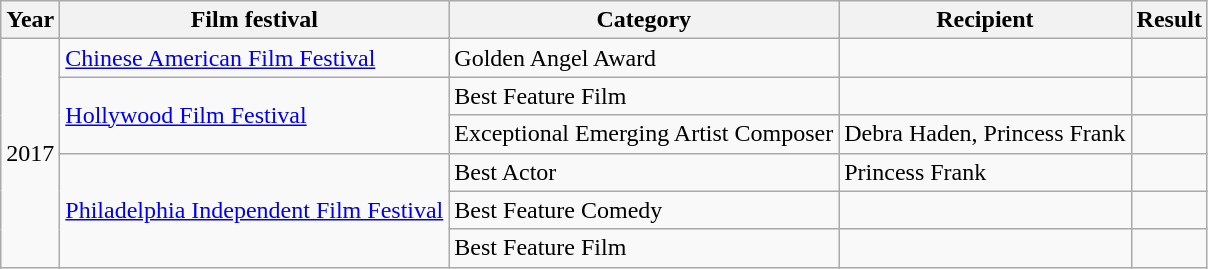<table class="wikitable">
<tr>
<th>Year</th>
<th>Film festival</th>
<th>Category</th>
<th>Recipient</th>
<th>Result</th>
</tr>
<tr>
<td rowspan="6">2017</td>
<td><a href='#'>Chinese American Film Festival</a></td>
<td>Golden Angel Award</td>
<td></td>
<td></td>
</tr>
<tr>
<td rowspan="2"><a href='#'>Hollywood Film Festival</a></td>
<td>Best Feature Film</td>
<td></td>
<td></td>
</tr>
<tr>
<td>Exceptional Emerging Artist Composer</td>
<td>Debra Haden, Princess Frank</td>
<td></td>
</tr>
<tr>
<td rowspan="3"><a href='#'>Philadelphia Independent Film Festival</a></td>
<td>Best Actor</td>
<td>Princess Frank</td>
<td></td>
</tr>
<tr>
<td>Best Feature Comedy</td>
<td></td>
<td></td>
</tr>
<tr>
<td>Best Feature Film</td>
<td></td>
<td></td>
</tr>
</table>
